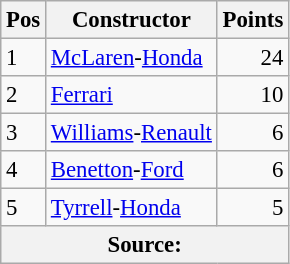<table class="wikitable" style="font-size: 95%;">
<tr>
<th>Pos</th>
<th>Constructor</th>
<th>Points</th>
</tr>
<tr>
<td>1</td>
<td> <a href='#'>McLaren</a>-<a href='#'>Honda</a></td>
<td align="right">24</td>
</tr>
<tr>
<td>2</td>
<td> <a href='#'>Ferrari</a></td>
<td align="right">10</td>
</tr>
<tr>
<td>3</td>
<td> <a href='#'>Williams</a>-<a href='#'>Renault</a></td>
<td align="right">6</td>
</tr>
<tr>
<td>4</td>
<td> <a href='#'>Benetton</a>-<a href='#'>Ford</a></td>
<td align="right">6</td>
</tr>
<tr>
<td>5</td>
<td> <a href='#'>Tyrrell</a>-<a href='#'>Honda</a></td>
<td align="right">5</td>
</tr>
<tr>
<th colspan=4>Source: </th>
</tr>
</table>
